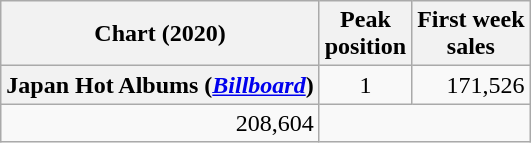<table class="wikitable plainrowheaders" style="text-align:center">
<tr>
<th scope="col">Chart (2020)</th>
<th scope="col">Peak<br>position</th>
<th scope="col">First week<br>sales</th>
</tr>
<tr>
<th scope="row">Japan Hot Albums (<em><a href='#'>Billboard</a></em>)</th>
<td>1</td>
<td align="right">171,526</td>
</tr>
<tr>
<td align="right">208,604</td>
</tr>
</table>
